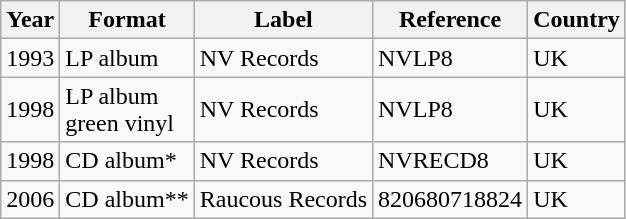<table class="wikitable" border="1">
<tr>
<th>Year</th>
<th>Format</th>
<th>Label</th>
<th>Reference</th>
<th>Country</th>
</tr>
<tr>
<td>1993</td>
<td>LP album</td>
<td>NV Records</td>
<td>NVLP8</td>
<td>UK</td>
</tr>
<tr>
<td>1998</td>
<td>LP album<br>green vinyl</td>
<td>NV Records</td>
<td>NVLP8</td>
<td>UK</td>
</tr>
<tr>
<td>1998</td>
<td>CD album*</td>
<td>NV Records</td>
<td>NVRECD8</td>
<td>UK</td>
</tr>
<tr>
<td>2006</td>
<td>CD album**</td>
<td>Raucous Records</td>
<td>820680718824</td>
<td>UK</td>
</tr>
</table>
